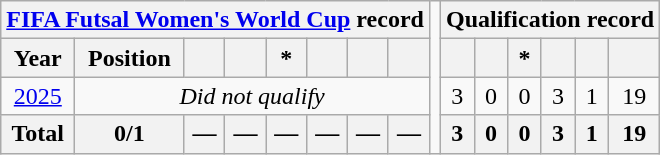<table class="wikitable" style="text-align: center;">
<tr>
<th colspan="8"><a href='#'>FIFA Futsal Women's World Cup</a> record</th>
<td rowspan=13></td>
<th colspan=6>Qualification record</th>
</tr>
<tr>
<th>Year</th>
<th>Position</th>
<th></th>
<th></th>
<th>*</th>
<th></th>
<th></th>
<th></th>
<th></th>
<th></th>
<th>*</th>
<th></th>
<th></th>
<th></th>
</tr>
<tr>
<td> <a href='#'>2025</a></td>
<td colspan="7"><em>Did not qualify</em></td>
<td>3</td>
<td>0</td>
<td>0</td>
<td>3</td>
<td>1</td>
<td>19</td>
</tr>
<tr>
<th>Total</th>
<th>0/1</th>
<th>—</th>
<th>—</th>
<th>—</th>
<th>—</th>
<th>—</th>
<th>—</th>
<th>3</th>
<th>0</th>
<th>0</th>
<th>3</th>
<th>1</th>
<th>19</th>
</tr>
</table>
